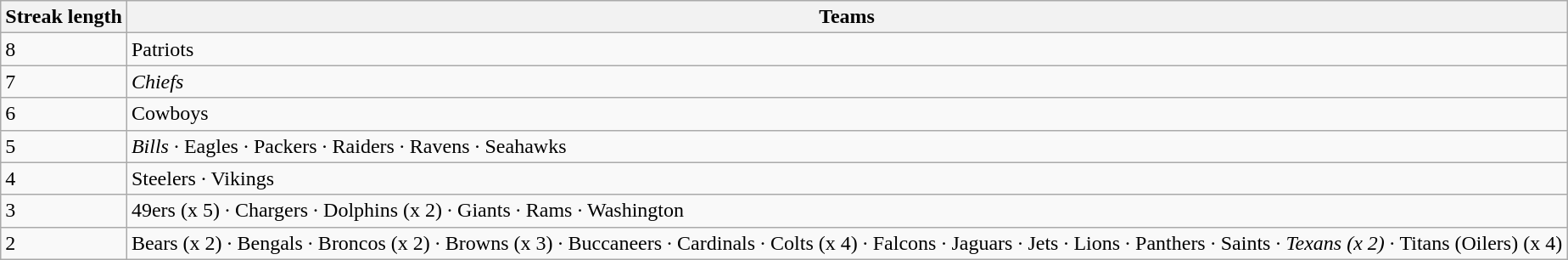<table class="wikitable">
<tr>
<th><strong>Streak length</strong></th>
<th><strong>Teams</strong></th>
</tr>
<tr>
<td>8</td>
<td>Patriots</td>
</tr>
<tr>
<td>7</td>
<td><em>Chiefs</em></td>
</tr>
<tr>
<td>6</td>
<td>Cowboys</td>
</tr>
<tr>
<td>5</td>
<td><em>Bills</em> · Eagles · Packers · Raiders · Ravens · Seahawks</td>
</tr>
<tr>
<td>4</td>
<td>Steelers · Vikings</td>
</tr>
<tr>
<td>3</td>
<td>49ers (x 5) · Chargers · Dolphins (x 2) · Giants · Rams · Washington</td>
</tr>
<tr>
<td>2</td>
<td>Bears (x 2) · Bengals · Broncos (x 2) · Browns (x 3) · Buccaneers · Cardinals · Colts (x 4) · Falcons · Jaguars · Jets · Lions · Panthers · Saints · <em>Texans (x 2)</em> · Titans (Oilers) (x 4)</td>
</tr>
</table>
